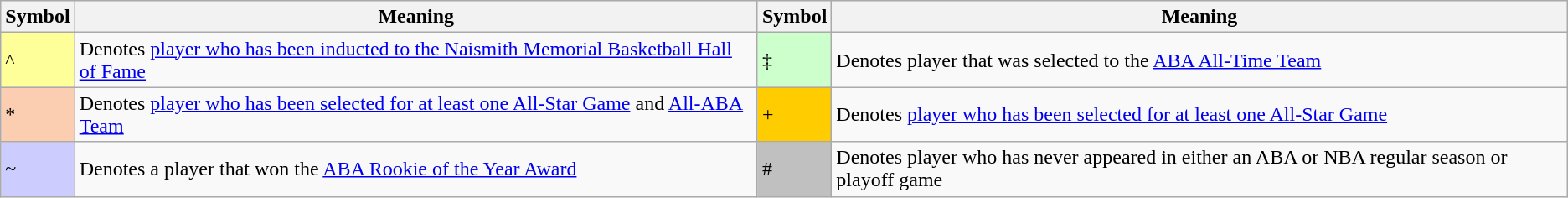<table class="wikitable">
<tr bgcolor="#efefef">
<th scope=col>Symbol</th>
<th scope=col align=center>Meaning</th>
<th scope=col align=center>Symbol</th>
<th scope=col align=center>Meaning</th>
</tr>
<tr>
<td style="background-color:#FFFF99; border:1px solid #aaaaaa; width:2em;">^</td>
<td>Denotes <a href='#'>player who has been inducted to the Naismith Memorial Basketball Hall of Fame</a></td>
<td style="background-color:#CCFFCC; border:1px solid #aaaaaa; width:2em;">‡</td>
<td>Denotes player that was selected to the <a href='#'>ABA All-Time Team</a></td>
</tr>
<tr>
<td style="background-color:#FBCEB1; border:1px solid #aaaaaa; width:2em;">*</td>
<td>Denotes <a href='#'>player who has been selected for at least one All-Star Game</a> and <a href='#'>All-ABA Team</a></td>
<td style="background-color:#FFCC00; border:1px solid #aaaaaa; width:2em;">+</td>
<td>Denotes <a href='#'>player who has been selected for at least one All-Star Game</a></td>
</tr>
<tr>
<td style="background-color:#CCCCFF; border:1px solid #aaaaaa; width:2em;">~</td>
<td>Denotes a player that won the <a href='#'>ABA Rookie of the Year Award</a></td>
<td style="background-color:#C0C0C0; border:1px solid #aaaaaa; width:2em;">#</td>
<td>Denotes player who has never appeared in either an ABA or NBA regular season or playoff game</td>
</tr>
</table>
